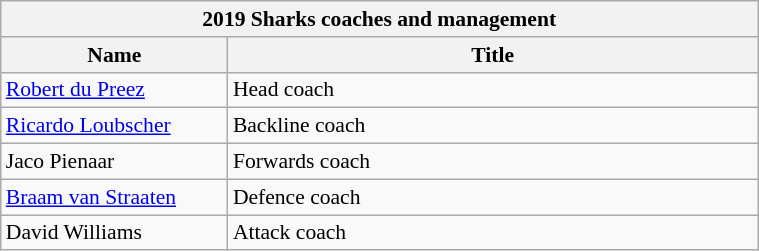<table class="wikitable sortable" style="text-align:left; font-size:90%; width:40%">
<tr>
<th colspan=100%>2019 Sharks coaches and management</th>
</tr>
<tr>
<th style="width:30%;">Name</th>
<th style="width:70%;">Title</th>
</tr>
<tr>
<td><a href='#'>Robert du Preez</a></td>
<td>Head coach</td>
</tr>
<tr>
<td><a href='#'>Ricardo Loubscher</a></td>
<td>Backline coach</td>
</tr>
<tr>
<td>Jaco Pienaar</td>
<td>Forwards coach</td>
</tr>
<tr>
<td><a href='#'>Braam van Straaten</a></td>
<td>Defence coach</td>
</tr>
<tr>
<td>David Williams</td>
<td>Attack coach</td>
</tr>
</table>
